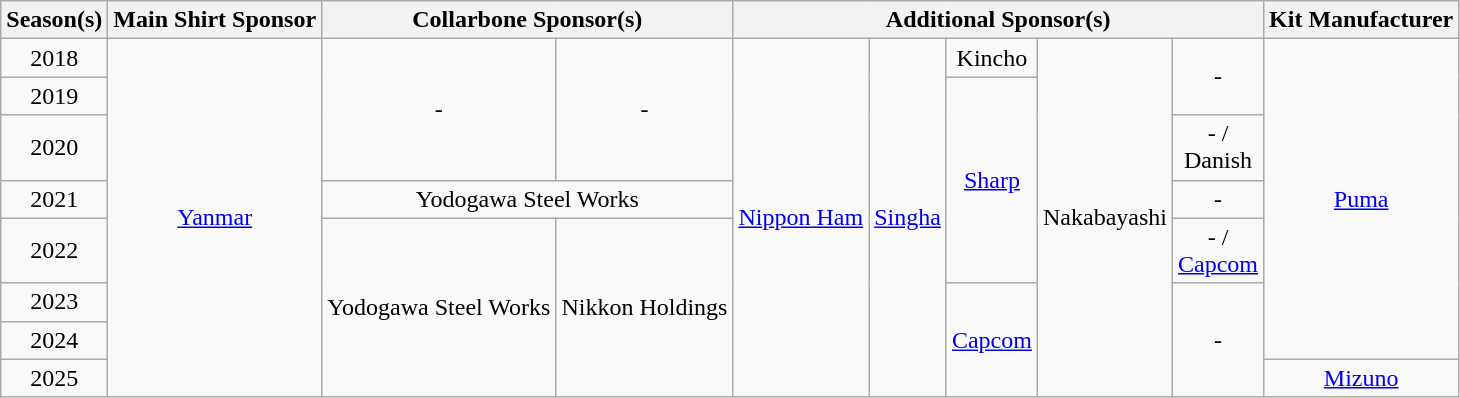<table class="wikitable" style="text-align:center">
<tr>
<th>Season(s)</th>
<th>Main Shirt Sponsor</th>
<th colspan=2>Collarbone Sponsor(s)</th>
<th colspan=5>Additional Sponsor(s)</th>
<th>Kit Manufacturer</th>
</tr>
<tr>
<td>2018</td>
<td rowspan="8"><a href='#'>Yanmar</a></td>
<td rowspan="3">-</td>
<td rowspan="3">-</td>
<td rowspan="8"><a href='#'>Nippon Ham</a></td>
<td rowspan="8"><a href='#'>Singha</a></td>
<td>Kincho</td>
<td rowspan="8">Nakabayashi</td>
<td rowspan="2">-</td>
<td rowspan="7"><a href='#'>Puma</a></td>
</tr>
<tr>
<td>2019</td>
<td rowspan="4"><a href='#'>Sharp</a></td>
</tr>
<tr>
<td>2020</td>
<td>- /<br>Danish</td>
</tr>
<tr>
<td>2021</td>
<td colspan="2">Yodogawa Steel Works</td>
<td>-</td>
</tr>
<tr>
<td>2022</td>
<td rowspan="4">Yodogawa Steel Works</td>
<td rowspan="4">Nikkon Holdings</td>
<td>- /<br><a href='#'>Capcom</a></td>
</tr>
<tr>
<td>2023</td>
<td rowspan="3"><a href='#'>Capcom</a></td>
<td rowspan="3">-</td>
</tr>
<tr>
<td>2024</td>
</tr>
<tr>
<td>2025</td>
<td><a href='#'>Mizuno</a></td>
</tr>
</table>
